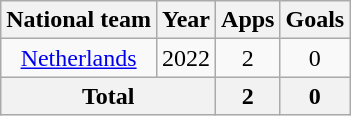<table class="wikitable" style="text-align: center;">
<tr>
<th>National team</th>
<th>Year</th>
<th>Apps</th>
<th>Goals</th>
</tr>
<tr>
<td><a href='#'>Netherlands</a></td>
<td>2022</td>
<td>2</td>
<td>0</td>
</tr>
<tr>
<th colspan="2">Total</th>
<th>2</th>
<th>0</th>
</tr>
</table>
